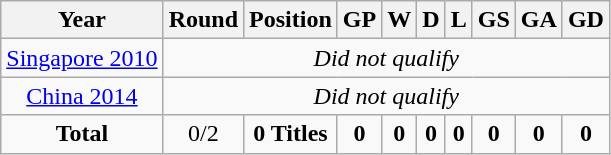<table class="wikitable" style="text-align: center;">
<tr>
<th>Year</th>
<th>Round</th>
<th>Position</th>
<th>GP</th>
<th>W</th>
<th>D</th>
<th>L</th>
<th>GS</th>
<th>GA</th>
<th>GD</th>
</tr>
<tr>
<td><a href='#'>Singapore 2010</a></td>
<td colspan="9"><em>Did not qualify</em></td>
</tr>
<tr>
<td><a href='#'>China 2014</a></td>
<td colspan="9"><em>Did not qualify</em></td>
</tr>
<tr>
<td><strong>Total</strong></td>
<td>0/2</td>
<td><strong>0 Titles</strong></td>
<td><strong>0</strong></td>
<td><strong>0</strong></td>
<td><strong>0</strong></td>
<td><strong>0</strong></td>
<td><strong>0</strong></td>
<td><strong>0</strong></td>
<td><strong>0</strong></td>
</tr>
</table>
